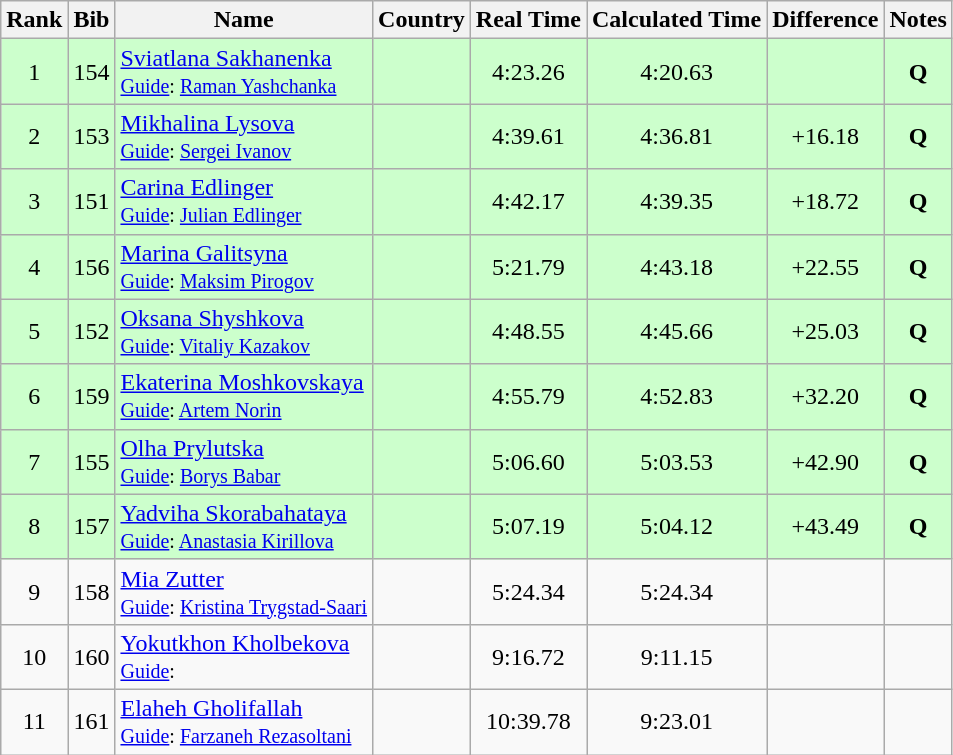<table class="wikitable sortable" style="text-align:center">
<tr>
<th>Rank</th>
<th>Bib</th>
<th>Name</th>
<th>Country</th>
<th>Real Time</th>
<th>Calculated Time</th>
<th>Difference</th>
<th>Notes</th>
</tr>
<tr bgcolor=ccffcc>
<td>1</td>
<td>154</td>
<td align=left><a href='#'>Sviatlana Sakhanenka</a><br><small><a href='#'>Guide</a>: <a href='#'>Raman Yashchanka</a></small></td>
<td align=left></td>
<td>4:23.26</td>
<td>4:20.63</td>
<td></td>
<td><strong>Q</strong></td>
</tr>
<tr bgcolor=ccffcc>
<td>2</td>
<td>153</td>
<td align=left><a href='#'>Mikhalina Lysova</a><br><small><a href='#'>Guide</a>: <a href='#'>Sergei Ivanov</a></small></td>
<td align=left></td>
<td>4:39.61</td>
<td>4:36.81</td>
<td>+16.18</td>
<td><strong>Q</strong></td>
</tr>
<tr bgcolor=ccffcc>
<td>3</td>
<td>151</td>
<td align=left><a href='#'>Carina Edlinger</a><br><small><a href='#'>Guide</a>: <a href='#'>Julian Edlinger</a></small></td>
<td align=left></td>
<td>4:42.17</td>
<td>4:39.35</td>
<td>+18.72</td>
<td><strong>Q</strong></td>
</tr>
<tr bgcolor=ccffcc>
<td>4</td>
<td>156</td>
<td align=left><a href='#'>Marina Galitsyna</a><br><small><a href='#'>Guide</a>: <a href='#'>Maksim Pirogov</a></small></td>
<td align=left></td>
<td>5:21.79</td>
<td>4:43.18</td>
<td>+22.55</td>
<td><strong>Q</strong></td>
</tr>
<tr bgcolor=ccffcc>
<td>5</td>
<td>152</td>
<td align=left><a href='#'>Oksana Shyshkova</a><br><small><a href='#'>Guide</a>: <a href='#'>Vitaliy Kazakov</a></small></td>
<td align=left></td>
<td>4:48.55</td>
<td>4:45.66</td>
<td>+25.03</td>
<td><strong>Q</strong></td>
</tr>
<tr bgcolor=ccffcc>
<td>6</td>
<td>159</td>
<td align=left><a href='#'>Ekaterina Moshkovskaya</a><br><small><a href='#'>Guide</a>: <a href='#'>Artem Norin</a></small></td>
<td align=left></td>
<td>4:55.79</td>
<td>4:52.83</td>
<td>+32.20</td>
<td><strong>Q</strong></td>
</tr>
<tr bgcolor=ccffcc>
<td>7</td>
<td>155</td>
<td align=left><a href='#'>Olha Prylutska</a><br><small><a href='#'>Guide</a>: <a href='#'>Borys Babar</a></small></td>
<td align=left></td>
<td>5:06.60</td>
<td>5:03.53</td>
<td>+42.90</td>
<td><strong>Q</strong></td>
</tr>
<tr bgcolor=ccffcc>
<td>8</td>
<td>157</td>
<td align=left><a href='#'>Yadviha Skorabahataya</a><br><small><a href='#'>Guide</a>: <a href='#'>Anastasia Kirillova</a></small></td>
<td align=left></td>
<td>5:07.19</td>
<td>5:04.12</td>
<td>+43.49</td>
<td><strong>Q</strong></td>
</tr>
<tr>
<td>9</td>
<td>158</td>
<td align=left><a href='#'>Mia Zutter</a><br><small><a href='#'>Guide</a>: <a href='#'>Kristina Trygstad-Saari</a></small></td>
<td align=left></td>
<td>5:24.34</td>
<td>5:24.34</td>
<td></td>
<td></td>
</tr>
<tr>
<td>10</td>
<td>160</td>
<td align=left><a href='#'>Yokutkhon Kholbekova</a><br><small><a href='#'>Guide</a>: </small></td>
<td align=left></td>
<td>9:16.72</td>
<td>9:11.15</td>
<td></td>
<td></td>
</tr>
<tr>
<td>11</td>
<td>161</td>
<td align=left><a href='#'>Elaheh Gholifallah</a><br><small><a href='#'>Guide</a>: <a href='#'>Farzaneh Rezasoltani</a></small></td>
<td align=left></td>
<td>10:39.78</td>
<td>9:23.01</td>
<td></td>
<td></td>
</tr>
</table>
